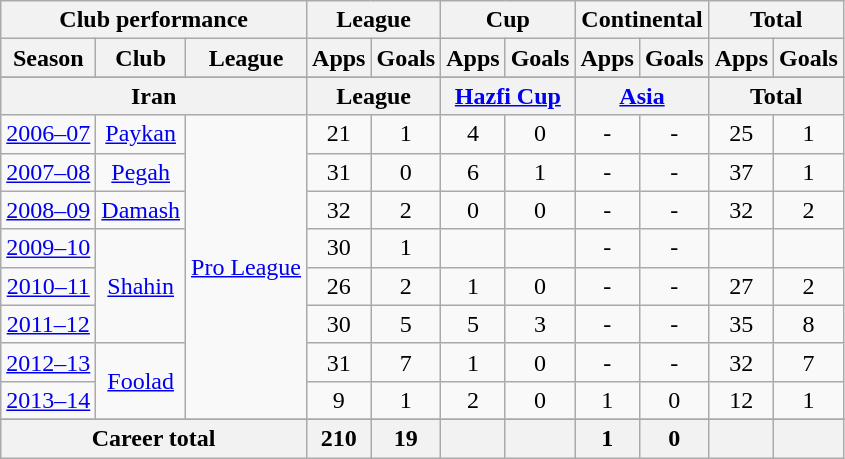<table class="wikitable" style="text-align:center">
<tr>
<th colspan=3>Club performance</th>
<th colspan=2>League</th>
<th colspan=2>Cup</th>
<th colspan=2>Continental</th>
<th colspan=2>Total</th>
</tr>
<tr>
<th>Season</th>
<th>Club</th>
<th>League</th>
<th>Apps</th>
<th>Goals</th>
<th>Apps</th>
<th>Goals</th>
<th>Apps</th>
<th>Goals</th>
<th>Apps</th>
<th>Goals</th>
</tr>
<tr>
</tr>
<tr>
<th colspan=3>Iran</th>
<th colspan=2>League</th>
<th colspan=2><a href='#'>Hazfi Cup</a></th>
<th colspan=2><a href='#'>Asia</a></th>
<th colspan=2>Total</th>
</tr>
<tr>
<td><a href='#'>2006–07</a></td>
<td><a href='#'>Paykan</a></td>
<td rowspan="8"><a href='#'>Pro League</a></td>
<td>21</td>
<td>1</td>
<td>4</td>
<td>0</td>
<td>-</td>
<td>-</td>
<td>25</td>
<td>1</td>
</tr>
<tr>
<td><a href='#'>2007–08</a></td>
<td><a href='#'>Pegah</a></td>
<td>31</td>
<td>0</td>
<td>6</td>
<td>1</td>
<td>-</td>
<td>-</td>
<td>37</td>
<td>1</td>
</tr>
<tr>
<td><a href='#'>2008–09</a></td>
<td><a href='#'>Damash</a></td>
<td>32</td>
<td>2</td>
<td>0</td>
<td>0</td>
<td>-</td>
<td>-</td>
<td>32</td>
<td>2</td>
</tr>
<tr>
<td><a href='#'>2009–10</a></td>
<td rowspan="3"><a href='#'>Shahin</a></td>
<td>30</td>
<td>1</td>
<td></td>
<td></td>
<td>-</td>
<td>-</td>
<td></td>
<td></td>
</tr>
<tr>
<td><a href='#'>2010–11</a></td>
<td>26</td>
<td>2</td>
<td>1</td>
<td>0</td>
<td>-</td>
<td>-</td>
<td>27</td>
<td>2</td>
</tr>
<tr>
<td><a href='#'>2011–12</a></td>
<td>30</td>
<td>5</td>
<td>5</td>
<td>3</td>
<td>-</td>
<td>-</td>
<td>35</td>
<td>8</td>
</tr>
<tr>
<td><a href='#'>2012–13</a></td>
<td rowspan="2"><a href='#'>Foolad</a></td>
<td>31</td>
<td>7</td>
<td>1</td>
<td>0</td>
<td>-</td>
<td>-</td>
<td>32</td>
<td>7</td>
</tr>
<tr>
<td><a href='#'>2013–14</a></td>
<td>9</td>
<td>1</td>
<td>2</td>
<td>0</td>
<td>1</td>
<td>0</td>
<td>12</td>
<td>1</td>
</tr>
<tr>
</tr>
<tr>
<th colspan=3>Career total</th>
<th>210</th>
<th>19</th>
<th></th>
<th></th>
<th>1</th>
<th>0</th>
<th></th>
<th></th>
</tr>
</table>
